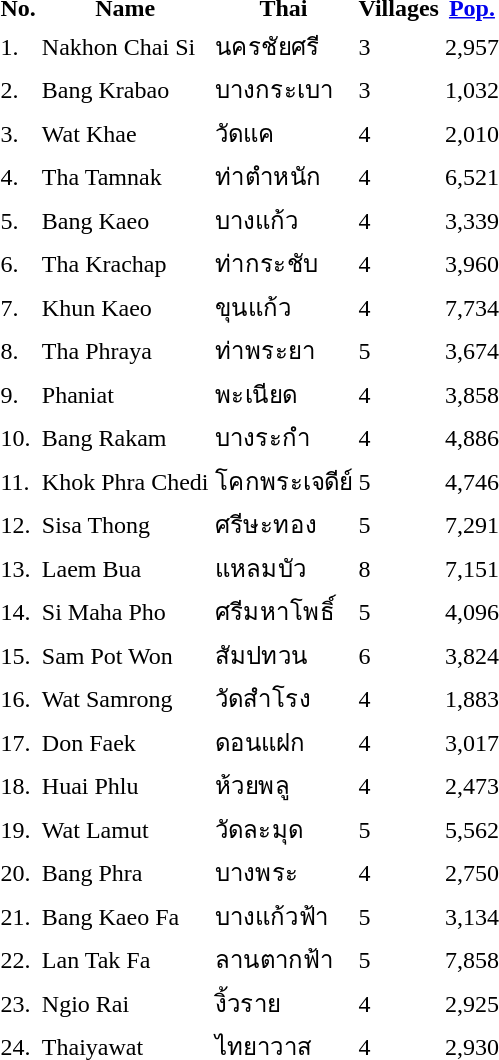<table>
<tr>
<th>No.</th>
<th>Name</th>
<th>Thai</th>
<th>Villages</th>
<th><a href='#'>Pop.</a></th>
</tr>
<tr>
<td>1.</td>
<td>Nakhon Chai Si</td>
<td>นครชัยศรี</td>
<td>3</td>
<td>2,957</td>
</tr>
<tr>
<td>2.</td>
<td>Bang Krabao</td>
<td>บางกระเบา</td>
<td>3</td>
<td>1,032</td>
</tr>
<tr>
<td>3.</td>
<td>Wat Khae</td>
<td>วัดแค</td>
<td>4</td>
<td>2,010</td>
</tr>
<tr>
<td>4.</td>
<td>Tha Tamnak</td>
<td>ท่าตำหนัก</td>
<td>4</td>
<td>6,521</td>
</tr>
<tr>
<td>5.</td>
<td>Bang Kaeo</td>
<td>บางแก้ว</td>
<td>4</td>
<td>3,339</td>
</tr>
<tr>
<td>6.</td>
<td>Tha Krachap</td>
<td>ท่ากระชับ</td>
<td>4</td>
<td>3,960</td>
</tr>
<tr>
<td>7.</td>
<td>Khun Kaeo</td>
<td>ขุนแก้ว</td>
<td>4</td>
<td>7,734</td>
</tr>
<tr>
<td>8.</td>
<td>Tha Phraya</td>
<td>ท่าพระยา</td>
<td>5</td>
<td>3,674</td>
</tr>
<tr>
<td>9.</td>
<td>Phaniat</td>
<td>พะเนียด</td>
<td>4</td>
<td>3,858</td>
</tr>
<tr>
<td>10.</td>
<td>Bang Rakam</td>
<td>บางระกำ</td>
<td>4</td>
<td>4,886</td>
</tr>
<tr>
<td>11.</td>
<td>Khok Phra Chedi</td>
<td>โคกพระเจดีย์</td>
<td>5</td>
<td>4,746</td>
</tr>
<tr>
<td>12.</td>
<td>Sisa Thong</td>
<td>ศรีษะทอง</td>
<td>5</td>
<td>7,291</td>
</tr>
<tr>
<td>13.</td>
<td>Laem Bua</td>
<td>แหลมบัว</td>
<td>8</td>
<td>7,151</td>
</tr>
<tr>
<td>14.</td>
<td>Si Maha Pho</td>
<td>ศรีมหาโพธิ์</td>
<td>5</td>
<td>4,096</td>
</tr>
<tr>
<td>15.</td>
<td>Sam Pot Won</td>
<td>สัมปทวน</td>
<td>6</td>
<td>3,824</td>
</tr>
<tr>
<td>16.</td>
<td>Wat Samrong</td>
<td>วัดสำโรง</td>
<td>4</td>
<td>1,883</td>
</tr>
<tr>
<td>17.</td>
<td>Don Faek</td>
<td>ดอนแฝก</td>
<td>4</td>
<td>3,017</td>
</tr>
<tr>
<td>18.</td>
<td>Huai Phlu</td>
<td>ห้วยพลู</td>
<td>4</td>
<td>2,473</td>
</tr>
<tr>
<td>19.</td>
<td>Wat Lamut</td>
<td>วัดละมุด</td>
<td>5</td>
<td>5,562</td>
</tr>
<tr>
<td>20.</td>
<td>Bang Phra</td>
<td>บางพระ</td>
<td>4</td>
<td>2,750</td>
</tr>
<tr>
<td>21.</td>
<td>Bang Kaeo Fa</td>
<td>บางแก้วฟ้า</td>
<td>5</td>
<td>3,134</td>
</tr>
<tr>
<td>22.</td>
<td>Lan Tak Fa</td>
<td>ลานตากฟ้า</td>
<td>5</td>
<td>7,858</td>
</tr>
<tr>
<td>23.</td>
<td>Ngio Rai</td>
<td>งิ้วราย</td>
<td>4</td>
<td>2,925</td>
</tr>
<tr>
<td>24.</td>
<td>Thaiyawat</td>
<td>ไทยาวาส</td>
<td>4</td>
<td>2,930</td>
</tr>
</table>
